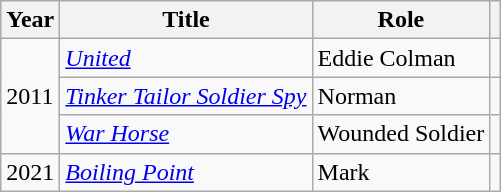<table class="wikitable">
<tr>
<th>Year</th>
<th>Title</th>
<th>Role</th>
<th></th>
</tr>
<tr>
<td rowspan="3">2011</td>
<td><em><a href='#'>United</a></em></td>
<td>Eddie Colman</td>
<td></td>
</tr>
<tr>
<td><em><a href='#'>Tinker Tailor Soldier Spy</a></em></td>
<td>Norman</td>
<td></td>
</tr>
<tr>
<td><em><a href='#'>War Horse</a></em></td>
<td>Wounded Soldier</td>
<td></td>
</tr>
<tr>
<td>2021</td>
<td><em><a href='#'>Boiling Point</a></em></td>
<td>Mark</td>
<td></td>
</tr>
</table>
